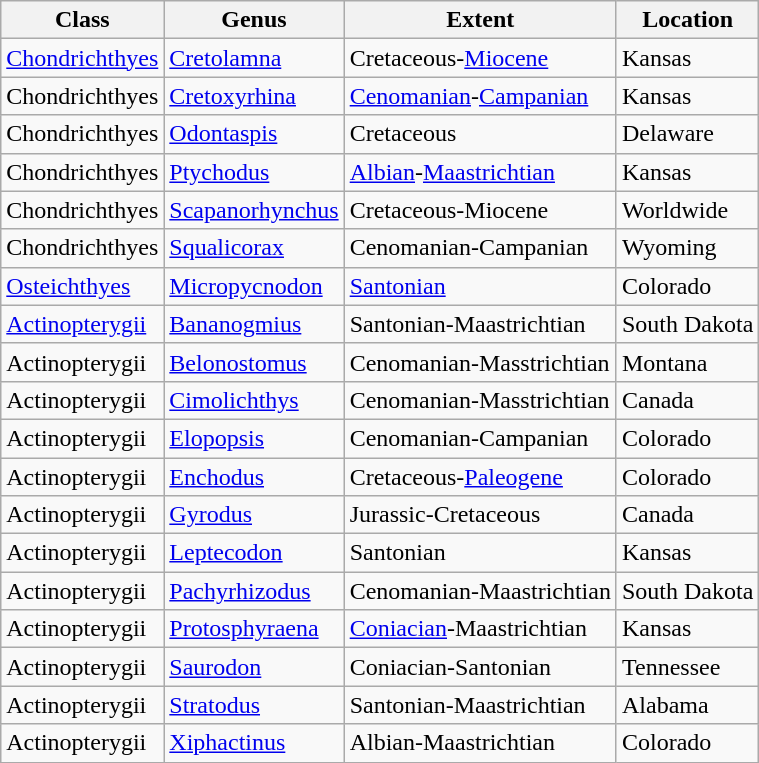<table class="wikitable">
<tr>
<th>Class</th>
<th>Genus</th>
<th>Extent</th>
<th>Location</th>
</tr>
<tr>
<td><a href='#'>Chondrichthyes</a></td>
<td><a href='#'>Cretolamna</a></td>
<td>Cretaceous-<a href='#'>Miocene</a></td>
<td>Kansas</td>
</tr>
<tr>
<td>Chondrichthyes</td>
<td><a href='#'>Cretoxyrhina</a></td>
<td><a href='#'>Cenomanian</a>-<a href='#'>Campanian</a></td>
<td>Kansas</td>
</tr>
<tr>
<td>Chondrichthyes</td>
<td><a href='#'>Odontaspis</a></td>
<td>Cretaceous</td>
<td>Delaware</td>
</tr>
<tr>
<td>Chondrichthyes</td>
<td><a href='#'>Ptychodus</a></td>
<td><a href='#'>Albian</a>-<a href='#'>Maastrichtian</a></td>
<td>Kansas</td>
</tr>
<tr>
<td>Chondrichthyes</td>
<td><a href='#'>Scapanorhynchus</a></td>
<td>Cretaceous-Miocene</td>
<td>Worldwide</td>
</tr>
<tr>
<td>Chondrichthyes</td>
<td><a href='#'>Squalicorax</a></td>
<td>Cenomanian-Campanian</td>
<td>Wyoming</td>
</tr>
<tr>
<td><a href='#'>Osteichthyes</a></td>
<td><a href='#'>Micropycnodon</a></td>
<td><a href='#'>Santonian</a></td>
<td>Colorado</td>
</tr>
<tr>
<td><a href='#'>Actinopterygii</a></td>
<td><a href='#'>Bananogmius</a></td>
<td>Santonian-Maastrichtian</td>
<td>South Dakota</td>
</tr>
<tr>
<td>Actinopterygii</td>
<td><a href='#'>Belonostomus</a></td>
<td>Cenomanian-Masstrichtian</td>
<td>Montana</td>
</tr>
<tr>
<td>Actinopterygii</td>
<td><a href='#'>Cimolichthys</a></td>
<td>Cenomanian-Masstrichtian</td>
<td>Canada</td>
</tr>
<tr>
<td>Actinopterygii</td>
<td><a href='#'>Elopopsis</a></td>
<td>Cenomanian-Campanian</td>
<td>Colorado</td>
</tr>
<tr>
<td>Actinopterygii</td>
<td><a href='#'>Enchodus</a></td>
<td>Cretaceous-<a href='#'>Paleogene</a></td>
<td>Colorado</td>
</tr>
<tr>
<td>Actinopterygii</td>
<td><a href='#'>Gyrodus</a></td>
<td>Jurassic-Cretaceous</td>
<td>Canada</td>
</tr>
<tr>
<td>Actinopterygii</td>
<td><a href='#'>Leptecodon</a></td>
<td>Santonian</td>
<td>Kansas</td>
</tr>
<tr>
<td>Actinopterygii</td>
<td><a href='#'>Pachyrhizodus</a></td>
<td>Cenomanian-Maastrichtian</td>
<td>South Dakota</td>
</tr>
<tr>
<td>Actinopterygii</td>
<td><a href='#'>Protosphyraena</a></td>
<td><a href='#'>Coniacian</a>-Maastrichtian</td>
<td>Kansas</td>
</tr>
<tr>
<td>Actinopterygii</td>
<td><a href='#'>Saurodon</a></td>
<td>Coniacian-Santonian</td>
<td>Tennessee</td>
</tr>
<tr>
<td>Actinopterygii</td>
<td><a href='#'>Stratodus</a></td>
<td>Santonian-Maastrichtian</td>
<td>Alabama</td>
</tr>
<tr>
<td>Actinopterygii</td>
<td><a href='#'>Xiphactinus</a></td>
<td>Albian-Maastrichtian</td>
<td>Colorado</td>
</tr>
</table>
